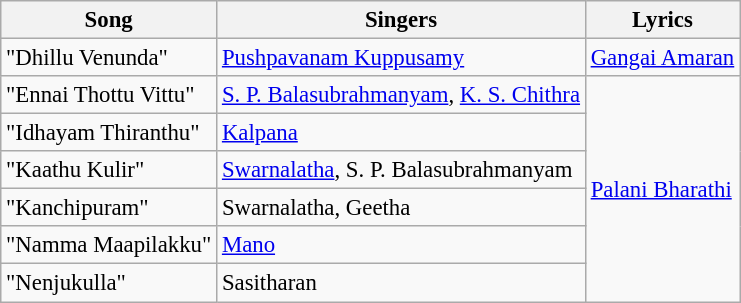<table class="wikitable" style="font-size:95%;">
<tr>
<th>Song</th>
<th>Singers</th>
<th>Lyrics</th>
</tr>
<tr>
<td>"Dhillu Venunda"</td>
<td><a href='#'>Pushpavanam Kuppusamy</a></td>
<td><a href='#'>Gangai Amaran</a></td>
</tr>
<tr>
<td>"Ennai Thottu Vittu"</td>
<td><a href='#'>S. P. Balasubrahmanyam</a>, <a href='#'>K. S. Chithra</a></td>
<td rowspan=6><a href='#'>Palani Bharathi</a></td>
</tr>
<tr>
<td>"Idhayam Thiranthu"</td>
<td><a href='#'>Kalpana</a></td>
</tr>
<tr>
<td>"Kaathu Kulir"</td>
<td><a href='#'>Swarnalatha</a>, S. P. Balasubrahmanyam</td>
</tr>
<tr>
<td>"Kanchipuram"</td>
<td>Swarnalatha, Geetha</td>
</tr>
<tr>
<td>"Namma Maapilakku"</td>
<td><a href='#'>Mano</a></td>
</tr>
<tr>
<td>"Nenjukulla"</td>
<td>Sasitharan</td>
</tr>
</table>
